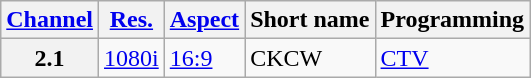<table class="wikitable">
<tr>
<th><a href='#'>Channel</a></th>
<th><a href='#'>Res.</a></th>
<th><a href='#'>Aspect</a></th>
<th>Short name</th>
<th>Programming</th>
</tr>
<tr>
<th scope = "row">2.1</th>
<td><a href='#'>1080i</a></td>
<td><a href='#'>16:9</a></td>
<td>CKCW</td>
<td><a href='#'>CTV</a></td>
</tr>
</table>
